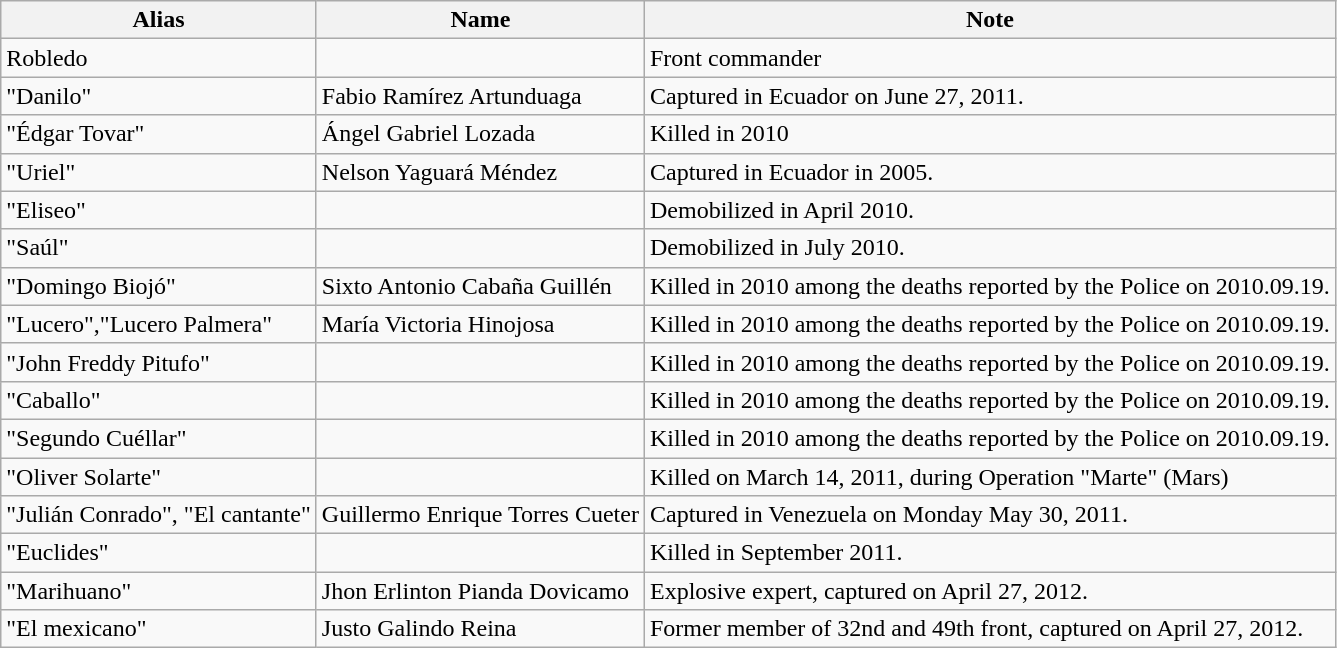<table class="wikitable">
<tr>
<th>Alias</th>
<th>Name</th>
<th>Note</th>
</tr>
<tr>
<td>Robledo</td>
<td></td>
<td>Front commander</td>
</tr>
<tr>
<td>"Danilo"</td>
<td>Fabio Ramírez Artunduaga</td>
<td>Captured in Ecuador on June 27, 2011.</td>
</tr>
<tr>
<td>"Édgar Tovar"</td>
<td>Ángel Gabriel Lozada</td>
<td>Killed in 2010</td>
</tr>
<tr>
<td>"Uriel"</td>
<td>Nelson Yaguará Méndez</td>
<td>Captured in Ecuador in 2005.</td>
</tr>
<tr>
<td>"Eliseo"</td>
<td></td>
<td>Demobilized in April 2010.</td>
</tr>
<tr>
<td>"Saúl"</td>
<td></td>
<td>Demobilized in July 2010.</td>
</tr>
<tr>
<td>"Domingo Biojó"</td>
<td>Sixto Antonio Cabaña Guillén</td>
<td>Killed in 2010 among the deaths reported by the Police on 2010.09.19.</td>
</tr>
<tr>
<td>"Lucero","Lucero Palmera"</td>
<td>María Victoria Hinojosa</td>
<td>Killed in 2010 among the deaths reported by the Police on 2010.09.19.</td>
</tr>
<tr>
<td>"John Freddy Pitufo"</td>
<td></td>
<td>Killed in 2010 among the deaths reported by the Police on 2010.09.19.</td>
</tr>
<tr>
<td>"Caballo"</td>
<td></td>
<td>Killed in 2010 among the deaths reported by the Police on 2010.09.19.</td>
</tr>
<tr>
<td>"Segundo Cuéllar"</td>
<td></td>
<td>Killed in 2010 among the deaths reported by the Police on 2010.09.19.</td>
</tr>
<tr>
<td>"Oliver Solarte"</td>
<td></td>
<td>Killed on March 14, 2011, during Operation "Marte" (Mars)</td>
</tr>
<tr>
<td>"Julián Conrado", "El cantante"</td>
<td>Guillermo Enrique Torres Cueter</td>
<td>Captured in Venezuela on Monday May 30, 2011.</td>
</tr>
<tr>
<td>"Euclides"</td>
<td></td>
<td>Killed in September 2011.</td>
</tr>
<tr>
<td>"Marihuano"</td>
<td>Jhon Erlinton Pianda Dovicamo</td>
<td>Explosive expert, captured on April 27, 2012.</td>
</tr>
<tr>
<td>"El mexicano"</td>
<td>Justo Galindo Reina</td>
<td>Former member of 32nd and 49th front, captured on April 27, 2012.</td>
</tr>
</table>
